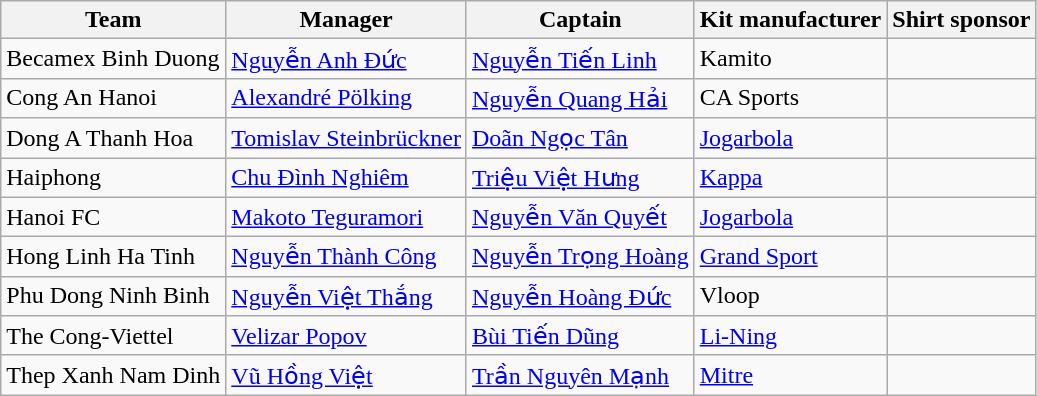<table class="wikitable sortable" style="text-align:left;">
<tr>
<th>Team</th>
<th>Manager</th>
<th>Captain</th>
<th>Kit manufacturer</th>
<th>Shirt sponsor</th>
</tr>
<tr>
<td>Becamex Binh Duong</td>
<td> <a href='#'>Nguyễn Anh Đức</a></td>
<td> <a href='#'>Nguyễn Tiến Linh</a></td>
<td> Kamito</td>
<td></td>
</tr>
<tr>
<td>Cong An Hanoi</td>
<td> <a href='#'>Alexandré Pölking</a></td>
<td> <a href='#'>Nguyễn Quang Hải</a></td>
<td> CA Sports</td>
<td></td>
</tr>
<tr>
<td>Dong A Thanh Hoa</td>
<td> <a href='#'>Tomislav Steinbrückner</a></td>
<td> <a href='#'>Doãn Ngọc Tân</a></td>
<td> <a href='#'>Jogarbola</a></td>
<td></td>
</tr>
<tr>
<td>Haiphong</td>
<td> <a href='#'>Chu Đình Nghiêm</a></td>
<td> <a href='#'>Triệu Việt Hưng</a></td>
<td> <a href='#'>Kappa</a></td>
<td></td>
</tr>
<tr>
<td>Hanoi FC</td>
<td> <a href='#'>Makoto Teguramori</a></td>
<td> <a href='#'>Nguyễn Văn Quyết</a></td>
<td> <a href='#'>Jogarbola</a></td>
<td></td>
</tr>
<tr>
<td>Hong Linh Ha Tinh</td>
<td> <a href='#'>Nguyễn Thành Công</a></td>
<td> <a href='#'>Nguyễn Trọng Hoàng</a></td>
<td> <a href='#'>Grand Sport</a></td>
<td></td>
</tr>
<tr>
<td>Phu Dong Ninh Binh</td>
<td> <a href='#'>Nguyễn Việt Thắng</a></td>
<td> <a href='#'>Nguyễn Hoàng Đức</a></td>
<td> Vloop</td>
<td></td>
</tr>
<tr>
<td>The Cong-Viettel</td>
<td> <a href='#'>Velizar Popov</a></td>
<td> <a href='#'>Bùi Tiến Dũng</a></td>
<td> <a href='#'>Li-Ning</a></td>
<td></td>
</tr>
<tr>
<td>Thep Xanh Nam Dinh</td>
<td> <a href='#'>Vũ Hồng Việt</a></td>
<td> <a href='#'>Trần Nguyên Mạnh</a></td>
<td> <a href='#'>Mitre</a></td>
<td></td>
</tr>
</table>
